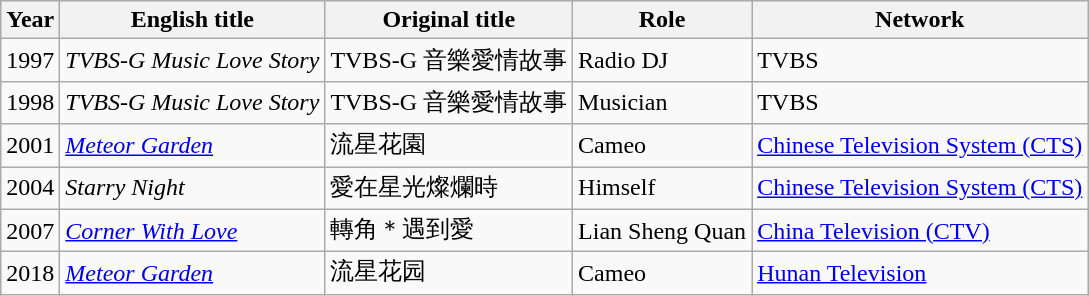<table class="wikitable sortable">
<tr>
<th>Year</th>
<th>English title</th>
<th>Original title</th>
<th>Role</th>
<th>Network</th>
</tr>
<tr>
<td>1997</td>
<td><em>TVBS-G Music Love Story</em></td>
<td>TVBS-G 音樂愛情故事</td>
<td>Radio DJ</td>
<td>TVBS</td>
</tr>
<tr>
<td>1998</td>
<td><em>TVBS-G Music Love Story</em></td>
<td>TVBS-G 音樂愛情故事</td>
<td>Musician</td>
<td>TVBS</td>
</tr>
<tr>
<td>2001</td>
<td><em><a href='#'>Meteor Garden</a></em></td>
<td>流星花園</td>
<td>Cameo</td>
<td><a href='#'>Chinese Television System (CTS)</a></td>
</tr>
<tr>
<td>2004</td>
<td><em>Starry Night</em></td>
<td>愛在星光燦爛時</td>
<td>Himself</td>
<td><a href='#'>Chinese Television System (CTS)</a></td>
</tr>
<tr>
<td>2007</td>
<td><em><a href='#'>Corner With Love</a></em></td>
<td>轉角＊遇到愛</td>
<td>Lian Sheng Quan</td>
<td><a href='#'>China Television (CTV)</a></td>
</tr>
<tr>
<td>2018</td>
<td><em><a href='#'>Meteor Garden</a></em></td>
<td>流星花园</td>
<td>Cameo</td>
<td><a href='#'>Hunan Television</a></td>
</tr>
</table>
